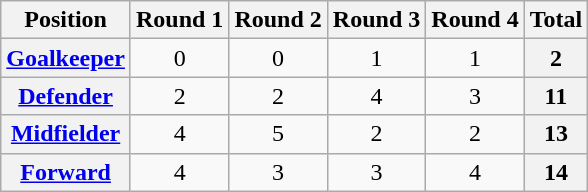<table class="wikitable sortable" style="text-align:center">
<tr>
<th>Position</th>
<th>Round 1</th>
<th>Round 2</th>
<th>Round 3</th>
<th>Round 4</th>
<th>Total</th>
</tr>
<tr>
<th><a href='#'>Goalkeeper</a></th>
<td>0</td>
<td>0</td>
<td>1</td>
<td>1</td>
<td style="background:#f2f2f2;text-align:center"><strong>2</strong></td>
</tr>
<tr>
<th><a href='#'>Defender</a></th>
<td>2</td>
<td>2</td>
<td>4</td>
<td>3</td>
<td style="background:#f2f2f2;text-align:center"><strong>11</strong></td>
</tr>
<tr>
<th><a href='#'>Midfielder</a></th>
<td>4</td>
<td>5</td>
<td>2</td>
<td>2</td>
<td style="background:#f2f2f2;text-align:center"><strong>13</strong></td>
</tr>
<tr>
<th><a href='#'>Forward</a></th>
<td>4</td>
<td>3</td>
<td>3</td>
<td>4</td>
<td style="background:#f2f2f2;text-align:center"><strong>14</strong></td>
</tr>
</table>
